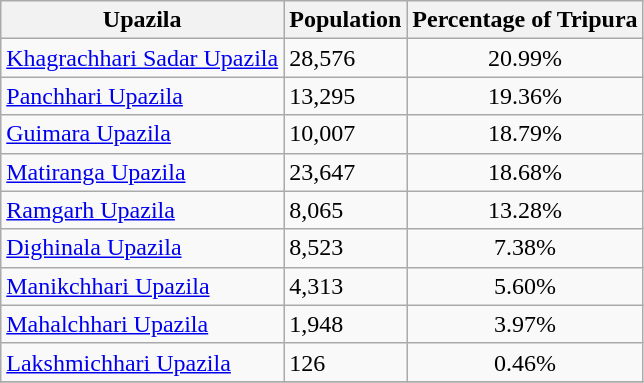<table class="wikitable sortable static-row-numbers static-row-header-text defaultleft col2right hover-highlight">
<tr>
<th>Upazila</th>
<th>Population</th>
<th>Percentage of Tripura </th>
</tr>
<tr>
<td><a href='#'>Khagrachhari Sadar Upazila</a></td>
<td>28,576</td>
<td align=center>20.99%</td>
</tr>
<tr>
<td><a href='#'>Panchhari Upazila</a></td>
<td>13,295</td>
<td align=center>19.36%</td>
</tr>
<tr>
<td><a href='#'>Guimara Upazila</a></td>
<td>10,007</td>
<td align=center>18.79%</td>
</tr>
<tr>
<td><a href='#'>Matiranga Upazila</a></td>
<td>23,647</td>
<td align='center'>18.68%</td>
</tr>
<tr>
<td><a href='#'>Ramgarh Upazila</a></td>
<td>8,065</td>
<td align=center>13.28%</td>
</tr>
<tr>
<td><a href='#'>Dighinala Upazila</a></td>
<td>8,523</td>
<td align=center>7.38%</td>
</tr>
<tr>
<td><a href='#'>Manikchhari Upazila</a></td>
<td>4,313</td>
<td align=center>5.60%</td>
</tr>
<tr>
<td><a href='#'>Mahalchhari Upazila</a></td>
<td>1,948</td>
<td align=center>3.97%</td>
</tr>
<tr>
<td><a href='#'>Lakshmichhari Upazila</a></td>
<td>126</td>
<td align=center>0.46%</td>
</tr>
<tr>
</tr>
</table>
